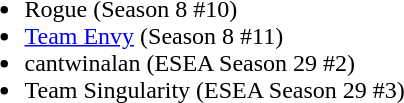<table cellspacing="20">
<tr>
<td width="1000" valign="top"><br><ul><li>Rogue (Season 8 #10)</li><li><a href='#'>Team Envy</a> (Season 8 #11)</li><li>cantwinalan (ESEA Season 29 #2)</li><li>Team Singularity (ESEA Season 29 #3)</li></ul></td>
</tr>
<tr>
</tr>
</table>
